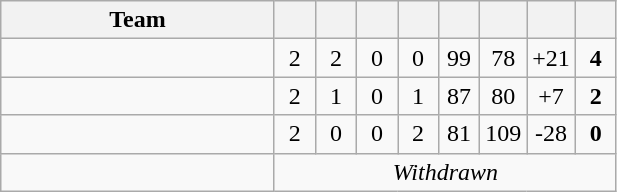<table class=wikitable style="text-align:center">
<tr>
<th width=175>Team</th>
<th width=20 abbr=Played></th>
<th width=20 abbr=Won></th>
<th width=20 abbr=Drawn></th>
<th width=20 abbr=Lost></th>
<th width=20 abbr=Goal For></th>
<th width=20 abbr=Goal Against></th>
<th width=20 abbr=Goal Difference></th>
<th width=20 abbr=Points></th>
</tr>
<tr>
<td align=left></td>
<td>2</td>
<td>2</td>
<td>0</td>
<td>0</td>
<td>99</td>
<td>78</td>
<td>+21</td>
<td><strong>4</strong></td>
</tr>
<tr>
<td align=left></td>
<td>2</td>
<td>1</td>
<td>0</td>
<td>1</td>
<td>87</td>
<td>80</td>
<td>+7</td>
<td><strong>2</strong></td>
</tr>
<tr>
<td align=left></td>
<td>2</td>
<td>0</td>
<td>0</td>
<td>2</td>
<td>81</td>
<td>109</td>
<td>-28</td>
<td><strong>0</strong></td>
</tr>
<tr>
<td align=left></td>
<td colspan=8><em>Withdrawn</em></td>
</tr>
</table>
